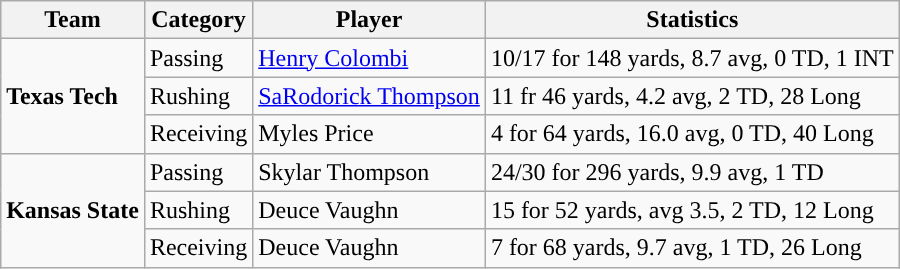<table class="wikitable" style="float: right;">
<tr>
<th>Team</th>
<th>Category</th>
<th>Player</th>
<th>Statistics</th>
</tr>
<tr>
<td rowspan=3><strong>Texas Tech</strong></td>
<td>Passing</td>
<td><a href='#'>Henry Colombi</a></td>
<td>10/17 for 148 yards, 8.7 avg, 0 TD, 1 INT</td>
</tr>
<tr>
<td>Rushing</td>
<td><a href='#'>SaRodorick Thompson</a></td>
<td>11 fr 46 yards, 4.2 avg, 2 TD, 28 Long</td>
</tr>
<tr>
<td>Receiving</td>
<td>Myles Price</td>
<td>4 for 64 yards, 16.0 avg, 0 TD, 40 Long</td>
</tr>
<tr>
<td rowspan=3><strong>Kansas State</strong></td>
<td>Passing</td>
<td>Skylar Thompson</td>
<td>24/30 for 296 yards, 9.9 avg, 1 TD</td>
</tr>
<tr>
<td>Rushing</td>
<td>Deuce Vaughn</td>
<td>15 for 52 yards, avg 3.5, 2 TD, 12 Long</td>
</tr>
<tr>
<td>Receiving</td>
<td>Deuce Vaughn</td>
<td>7 for 68 yards, 9.7 avg, 1 TD, 26 Long</td>
</tr>
</table>
